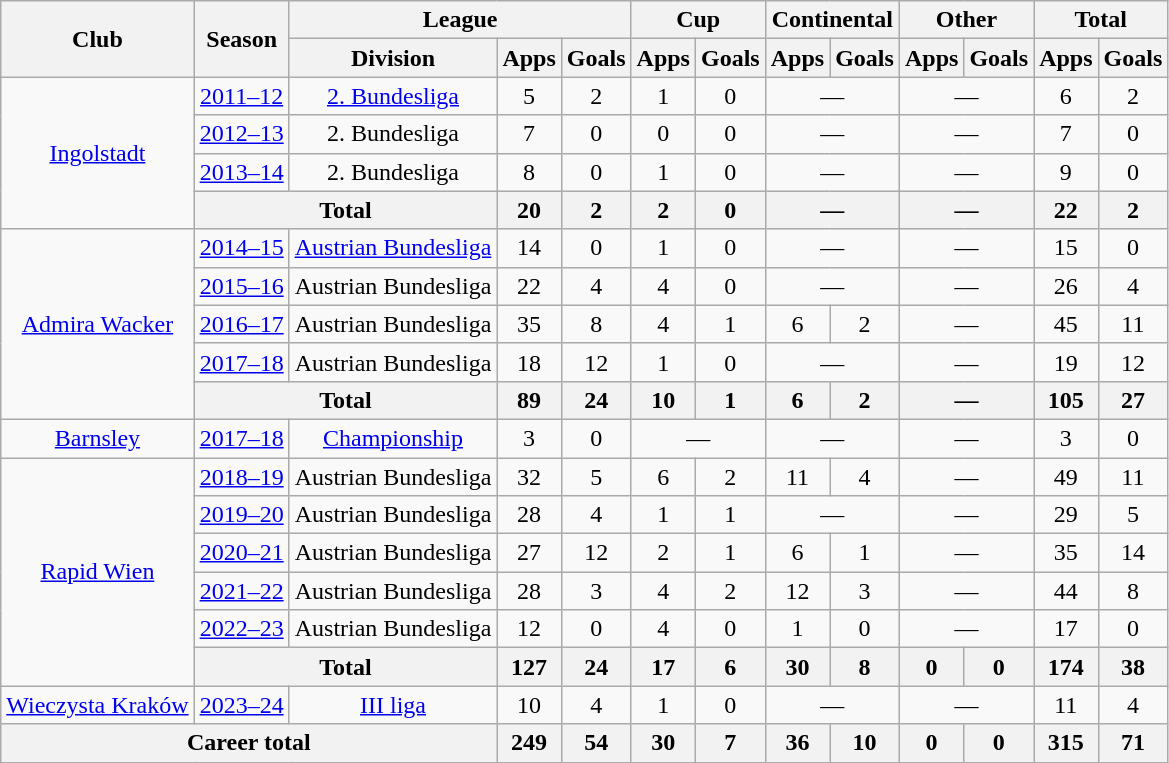<table class="wikitable" style="text-align: center">
<tr>
<th rowspan="2">Club</th>
<th rowspan="2">Season</th>
<th colspan="3">League</th>
<th colspan="2">Cup</th>
<th colspan="2">Continental</th>
<th colspan="2">Other</th>
<th colspan="2">Total</th>
</tr>
<tr>
<th>Division</th>
<th>Apps</th>
<th>Goals</th>
<th>Apps</th>
<th>Goals</th>
<th>Apps</th>
<th>Goals</th>
<th>Apps</th>
<th>Goals</th>
<th>Apps</th>
<th>Goals</th>
</tr>
<tr>
<td rowspan="4"><a href='#'>Ingolstadt</a></td>
<td><a href='#'>2011–12</a></td>
<td><a href='#'>2. Bundesliga</a></td>
<td>5</td>
<td>2</td>
<td>1</td>
<td>0</td>
<td colspan="2">—</td>
<td colspan="2">—</td>
<td>6</td>
<td>2</td>
</tr>
<tr>
<td><a href='#'>2012–13</a></td>
<td>2. Bundesliga</td>
<td>7</td>
<td>0</td>
<td>0</td>
<td>0</td>
<td colspan="2">—</td>
<td colspan="2">—</td>
<td>7</td>
<td>0</td>
</tr>
<tr>
<td><a href='#'>2013–14</a></td>
<td>2. Bundesliga</td>
<td>8</td>
<td>0</td>
<td>1</td>
<td>0</td>
<td colspan="2">—</td>
<td colspan="2">—</td>
<td>9</td>
<td>0</td>
</tr>
<tr>
<th colspan="2">Total</th>
<th>20</th>
<th>2</th>
<th>2</th>
<th>0</th>
<th colspan="2">—</th>
<th colspan="2">—</th>
<th>22</th>
<th>2</th>
</tr>
<tr>
<td rowspan="5"><a href='#'>Admira Wacker</a></td>
<td><a href='#'>2014–15</a></td>
<td><a href='#'>Austrian Bundesliga</a></td>
<td>14</td>
<td>0</td>
<td>1</td>
<td>0</td>
<td colspan="2">—</td>
<td colspan="2">—</td>
<td>15</td>
<td>0</td>
</tr>
<tr>
<td><a href='#'>2015–16</a></td>
<td>Austrian Bundesliga</td>
<td>22</td>
<td>4</td>
<td>4</td>
<td>0</td>
<td colspan="2">—</td>
<td colspan="2">—</td>
<td>26</td>
<td>4</td>
</tr>
<tr>
<td><a href='#'>2016–17</a></td>
<td>Austrian Bundesliga</td>
<td>35</td>
<td>8</td>
<td>4</td>
<td>1</td>
<td>6</td>
<td>2</td>
<td colspan="2">—</td>
<td>45</td>
<td>11</td>
</tr>
<tr>
<td><a href='#'>2017–18</a></td>
<td>Austrian Bundesliga</td>
<td>18</td>
<td>12</td>
<td>1</td>
<td>0</td>
<td colspan="2">—</td>
<td colspan="2">—</td>
<td>19</td>
<td>12</td>
</tr>
<tr>
<th colspan="2">Total</th>
<th>89</th>
<th>24</th>
<th>10</th>
<th>1</th>
<th>6</th>
<th>2</th>
<th colspan="2">—</th>
<th>105</th>
<th>27</th>
</tr>
<tr>
<td><a href='#'>Barnsley</a></td>
<td><a href='#'>2017–18</a></td>
<td><a href='#'>Championship</a></td>
<td>3</td>
<td>0</td>
<td colspan="2">—</td>
<td colspan="2">—</td>
<td colspan="2">—</td>
<td>3</td>
<td>0</td>
</tr>
<tr>
<td rowspan="6"><a href='#'>Rapid Wien</a></td>
<td><a href='#'>2018–19</a></td>
<td>Austrian Bundesliga</td>
<td>32</td>
<td>5</td>
<td>6</td>
<td>2</td>
<td>11</td>
<td>4</td>
<td colspan="2">—</td>
<td>49</td>
<td>11</td>
</tr>
<tr>
<td><a href='#'>2019–20</a></td>
<td>Austrian Bundesliga</td>
<td>28</td>
<td>4</td>
<td>1</td>
<td>1</td>
<td colspan="2">—</td>
<td colspan="2">—</td>
<td>29</td>
<td>5</td>
</tr>
<tr>
<td><a href='#'>2020–21</a></td>
<td>Austrian Bundesliga</td>
<td>27</td>
<td>12</td>
<td>2</td>
<td>1</td>
<td>6</td>
<td>1</td>
<td colspan="2">—</td>
<td>35</td>
<td>14</td>
</tr>
<tr>
<td><a href='#'>2021–22</a></td>
<td>Austrian Bundesliga</td>
<td>28</td>
<td>3</td>
<td>4</td>
<td>2</td>
<td>12</td>
<td>3</td>
<td colspan="2">—</td>
<td>44</td>
<td>8</td>
</tr>
<tr>
<td><a href='#'>2022–23</a></td>
<td>Austrian Bundesliga</td>
<td>12</td>
<td>0</td>
<td>4</td>
<td>0</td>
<td>1</td>
<td>0</td>
<td colspan="2">—</td>
<td>17</td>
<td>0</td>
</tr>
<tr>
<th colspan="2">Total</th>
<th>127</th>
<th>24</th>
<th>17</th>
<th>6</th>
<th>30</th>
<th>8</th>
<th>0</th>
<th>0</th>
<th>174</th>
<th>38</th>
</tr>
<tr>
<td><a href='#'>Wieczysta Kraków</a></td>
<td><a href='#'>2023–24</a></td>
<td><a href='#'>III liga</a></td>
<td>10</td>
<td>4</td>
<td>1</td>
<td>0</td>
<td colspan="2">—</td>
<td colspan="2">—</td>
<td>11</td>
<td>4</td>
</tr>
<tr>
<th colspan="3">Career total</th>
<th>249</th>
<th>54</th>
<th>30</th>
<th>7</th>
<th>36</th>
<th>10</th>
<th>0</th>
<th>0</th>
<th>315</th>
<th>71</th>
</tr>
</table>
